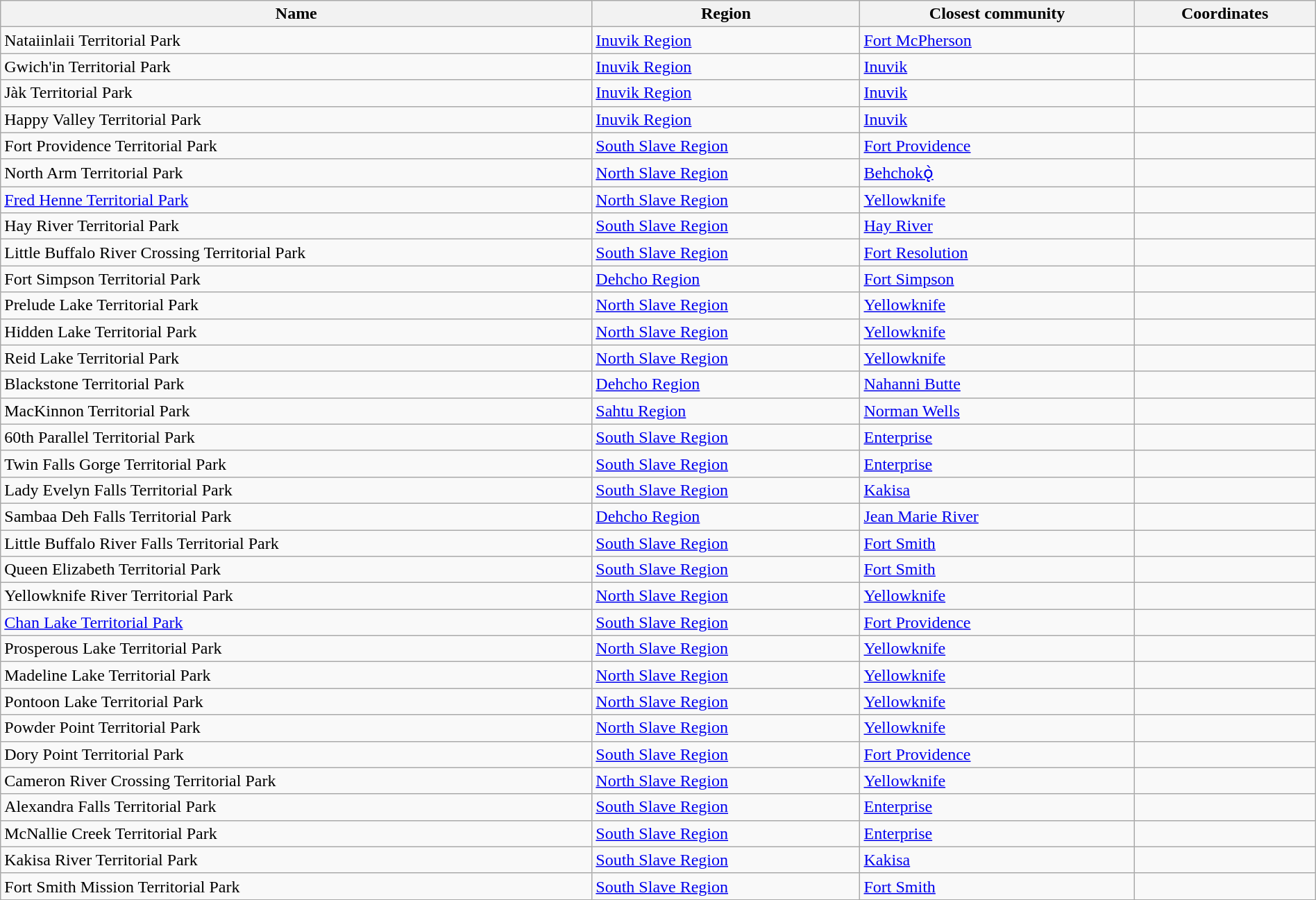<table class='wikitable sortable' style="width:100%">
<tr>
<th>Name</th>
<th>Region</th>
<th>Closest community</th>
<th>Coordinates</th>
</tr>
<tr>
<td>Nataiinlaii Territorial Park</td>
<td><a href='#'>Inuvik Region</a></td>
<td><a href='#'>Fort McPherson</a></td>
<td></td>
</tr>
<tr>
<td>Gwich'in Territorial Park</td>
<td><a href='#'>Inuvik Region</a></td>
<td><a href='#'>Inuvik</a></td>
<td></td>
</tr>
<tr>
<td>Jàk Territorial Park</td>
<td><a href='#'>Inuvik Region</a></td>
<td><a href='#'>Inuvik</a></td>
<td></td>
</tr>
<tr>
<td>Happy Valley Territorial Park</td>
<td><a href='#'>Inuvik Region</a></td>
<td><a href='#'>Inuvik</a></td>
<td></td>
</tr>
<tr>
<td>Fort Providence Territorial Park</td>
<td><a href='#'>South Slave Region</a></td>
<td><a href='#'>Fort Providence</a></td>
<td></td>
</tr>
<tr>
<td>North Arm Territorial Park</td>
<td><a href='#'>North Slave Region</a></td>
<td><a href='#'>Behchokǫ̀</a></td>
<td></td>
</tr>
<tr>
<td><a href='#'>Fred Henne Territorial Park</a></td>
<td><a href='#'>North Slave Region</a></td>
<td><a href='#'>Yellowknife</a></td>
<td></td>
</tr>
<tr>
<td>Hay River Territorial Park</td>
<td><a href='#'>South Slave Region</a></td>
<td><a href='#'>Hay River</a></td>
<td></td>
</tr>
<tr>
<td>Little Buffalo River Crossing Territorial Park</td>
<td><a href='#'>South Slave Region</a></td>
<td><a href='#'>Fort Resolution</a></td>
<td></td>
</tr>
<tr>
<td>Fort Simpson Territorial Park</td>
<td><a href='#'>Dehcho Region</a></td>
<td><a href='#'>Fort Simpson</a></td>
<td></td>
</tr>
<tr>
<td>Prelude Lake Territorial Park</td>
<td><a href='#'>North Slave Region</a></td>
<td><a href='#'>Yellowknife</a></td>
<td></td>
</tr>
<tr>
<td>Hidden Lake Territorial Park</td>
<td><a href='#'>North Slave Region</a></td>
<td><a href='#'>Yellowknife</a></td>
<td></td>
</tr>
<tr>
<td>Reid Lake Territorial Park</td>
<td><a href='#'>North Slave Region</a></td>
<td><a href='#'>Yellowknife</a></td>
<td></td>
</tr>
<tr>
<td>Blackstone Territorial Park</td>
<td><a href='#'>Dehcho Region</a></td>
<td><a href='#'>Nahanni Butte</a></td>
<td></td>
</tr>
<tr>
<td>MacKinnon Territorial Park</td>
<td><a href='#'>Sahtu Region</a></td>
<td><a href='#'>Norman Wells</a></td>
<td></td>
</tr>
<tr>
<td>60th Parallel Territorial Park</td>
<td><a href='#'>South Slave Region</a></td>
<td><a href='#'>Enterprise</a></td>
<td></td>
</tr>
<tr>
<td>Twin Falls Gorge Territorial Park</td>
<td><a href='#'>South Slave Region</a></td>
<td><a href='#'>Enterprise</a></td>
<td></td>
</tr>
<tr>
<td>Lady Evelyn Falls Territorial Park</td>
<td><a href='#'>South Slave Region</a></td>
<td><a href='#'>Kakisa</a></td>
<td></td>
</tr>
<tr>
<td>Sambaa Deh Falls Territorial Park</td>
<td><a href='#'>Dehcho Region</a></td>
<td><a href='#'>Jean Marie River</a></td>
<td></td>
</tr>
<tr>
<td>Little Buffalo River Falls Territorial Park</td>
<td><a href='#'>South Slave Region</a></td>
<td><a href='#'>Fort Smith</a></td>
<td></td>
</tr>
<tr>
<td>Queen Elizabeth Territorial Park</td>
<td><a href='#'>South Slave Region</a></td>
<td><a href='#'>Fort Smith</a></td>
<td></td>
</tr>
<tr>
<td>Yellowknife River Territorial Park</td>
<td><a href='#'>North Slave Region</a></td>
<td><a href='#'>Yellowknife</a></td>
<td></td>
</tr>
<tr>
<td><a href='#'>Chan Lake Territorial Park</a></td>
<td><a href='#'>South Slave Region</a></td>
<td><a href='#'>Fort Providence</a></td>
<td></td>
</tr>
<tr>
<td>Prosperous Lake Territorial Park</td>
<td><a href='#'>North Slave Region</a></td>
<td><a href='#'>Yellowknife</a></td>
<td></td>
</tr>
<tr>
<td>Madeline Lake Territorial Park</td>
<td><a href='#'>North Slave Region</a></td>
<td><a href='#'>Yellowknife</a></td>
<td></td>
</tr>
<tr>
<td>Pontoon Lake Territorial Park</td>
<td><a href='#'>North Slave Region</a></td>
<td><a href='#'>Yellowknife</a></td>
<td></td>
</tr>
<tr>
<td>Powder Point Territorial Park</td>
<td><a href='#'>North Slave Region</a></td>
<td><a href='#'>Yellowknife</a></td>
<td></td>
</tr>
<tr>
<td>Dory Point Territorial Park</td>
<td><a href='#'>South Slave Region</a></td>
<td><a href='#'>Fort Providence</a></td>
<td></td>
</tr>
<tr>
<td>Cameron River Crossing Territorial Park</td>
<td><a href='#'>North Slave Region</a></td>
<td><a href='#'>Yellowknife</a></td>
<td></td>
</tr>
<tr>
<td>Alexandra Falls Territorial Park</td>
<td><a href='#'>South Slave Region</a></td>
<td><a href='#'>Enterprise</a></td>
<td></td>
</tr>
<tr>
<td>McNallie Creek Territorial Park</td>
<td><a href='#'>South Slave Region</a></td>
<td><a href='#'>Enterprise</a></td>
<td></td>
</tr>
<tr>
<td>Kakisa River Territorial Park</td>
<td><a href='#'>South Slave Region</a></td>
<td><a href='#'>Kakisa</a></td>
<td></td>
</tr>
<tr>
<td>Fort Smith Mission Territorial Park</td>
<td><a href='#'>South Slave Region</a></td>
<td><a href='#'>Fort Smith</a></td>
<td></td>
</tr>
</table>
